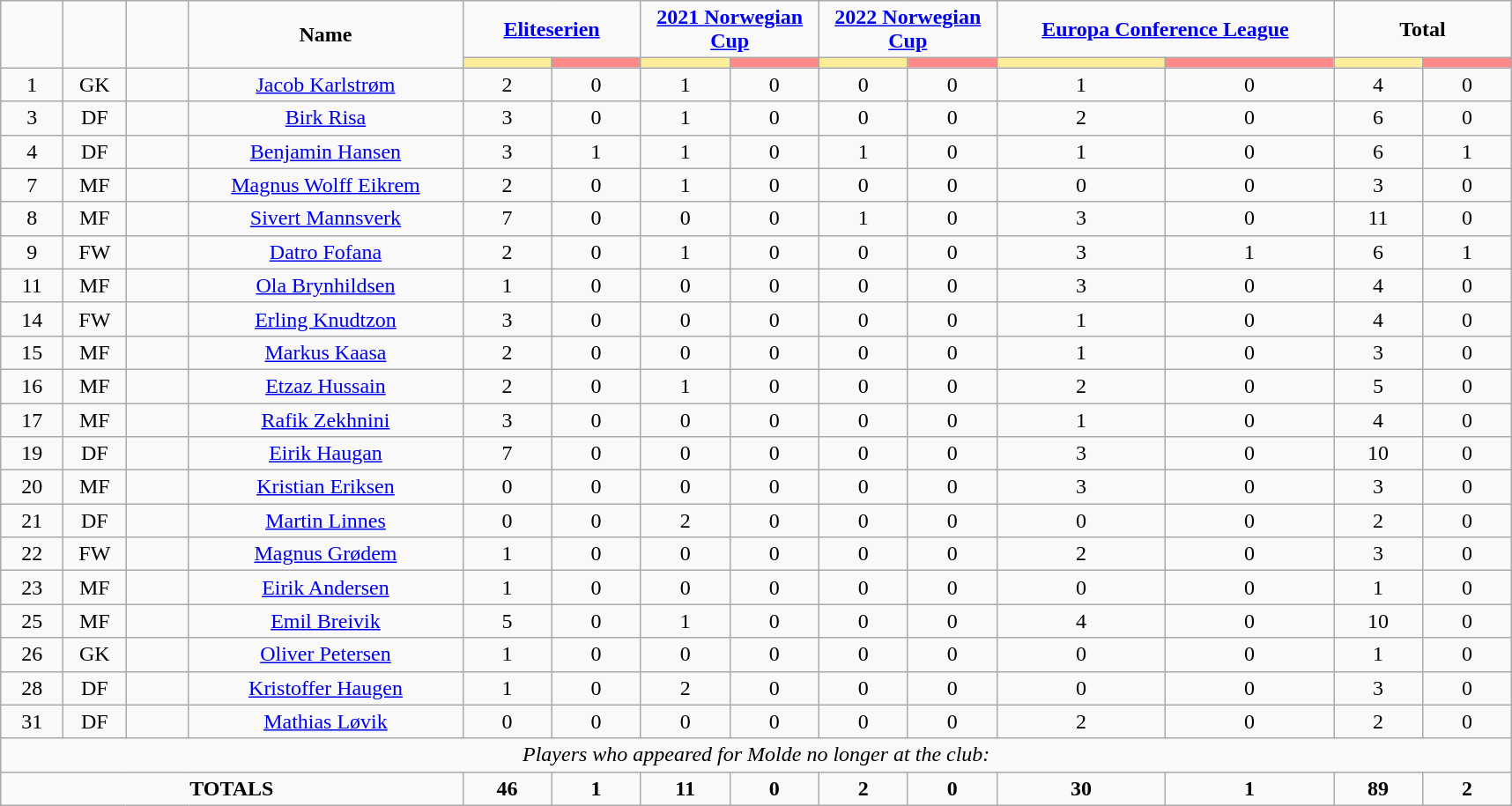<table class="wikitable" style="font-size: 100%; text-align: center;">
<tr>
<td rowspan="2" width=40 align="center"><strong></strong></td>
<td rowspan="2" width=40 align="center"><strong></strong></td>
<td rowspan="2" width=40 align="center"><strong></strong></td>
<td rowspan="2" width=200 align="center"><strong>Name</strong></td>
<td colspan="2" align="center"><strong><a href='#'>Eliteserien</a></strong></td>
<td colspan="2" align="center"><strong><a href='#'>2021 Norwegian Cup</a></strong></td>
<td colspan="2" align="center"><strong><a href='#'>2022 Norwegian Cup</a></strong></td>
<td colspan="2" align="center"><strong><a href='#'>Europa Conference League</a></strong></td>
<td colspan="2" align="center"><strong>Total</strong></td>
</tr>
<tr>
<th width=60 style="background: #FFEE99"></th>
<th width=60 style="background: #FF8888"></th>
<th width=60 style="background: #FFEE99"></th>
<th width=60 style="background: #FF8888"></th>
<th width=60 style="background: #FFEE99"></th>
<th width=60 style="background: #FF8888"></th>
<th width=120 style="background: #FFEE99"></th>
<th width=120 style="background: #FF8888"></th>
<th width=60 style="background: #FFEE99"></th>
<th width=60 style="background: #FF8888"></th>
</tr>
<tr>
<td>1</td>
<td>GK</td>
<td></td>
<td><a href='#'>Jacob Karlstrøm</a></td>
<td>2</td>
<td>0</td>
<td>1</td>
<td>0</td>
<td>0</td>
<td>0</td>
<td>1</td>
<td>0</td>
<td>4</td>
<td>0</td>
</tr>
<tr>
<td>3</td>
<td>DF</td>
<td></td>
<td><a href='#'>Birk Risa</a></td>
<td>3</td>
<td>0</td>
<td>1</td>
<td>0</td>
<td>0</td>
<td>0</td>
<td>2</td>
<td>0</td>
<td>6</td>
<td>0</td>
</tr>
<tr>
<td>4</td>
<td>DF</td>
<td></td>
<td><a href='#'>Benjamin Hansen</a></td>
<td>3</td>
<td>1</td>
<td>1</td>
<td>0</td>
<td>1</td>
<td>0</td>
<td>1</td>
<td>0</td>
<td>6</td>
<td>1</td>
</tr>
<tr>
<td>7</td>
<td>MF</td>
<td></td>
<td><a href='#'>Magnus Wolff Eikrem</a></td>
<td>2</td>
<td>0</td>
<td>1</td>
<td>0</td>
<td>0</td>
<td>0</td>
<td>0</td>
<td>0</td>
<td>3</td>
<td>0</td>
</tr>
<tr>
<td>8</td>
<td>MF</td>
<td></td>
<td><a href='#'>Sivert Mannsverk</a></td>
<td>7</td>
<td>0</td>
<td>0</td>
<td>0</td>
<td>1</td>
<td>0</td>
<td>3</td>
<td>0</td>
<td>11</td>
<td>0</td>
</tr>
<tr>
<td>9</td>
<td>FW</td>
<td></td>
<td><a href='#'>Datro Fofana</a></td>
<td>2</td>
<td>0</td>
<td>1</td>
<td>0</td>
<td>0</td>
<td>0</td>
<td>3</td>
<td>1</td>
<td>6</td>
<td>1</td>
</tr>
<tr>
<td>11</td>
<td>MF</td>
<td></td>
<td><a href='#'>Ola Brynhildsen</a></td>
<td>1</td>
<td>0</td>
<td>0</td>
<td>0</td>
<td>0</td>
<td>0</td>
<td>3</td>
<td>0</td>
<td>4</td>
<td>0</td>
</tr>
<tr>
<td>14</td>
<td>FW</td>
<td></td>
<td><a href='#'>Erling Knudtzon</a></td>
<td>3</td>
<td>0</td>
<td>0</td>
<td>0</td>
<td>0</td>
<td>0</td>
<td>1</td>
<td>0</td>
<td>4</td>
<td>0</td>
</tr>
<tr>
<td>15</td>
<td>MF</td>
<td></td>
<td><a href='#'>Markus Kaasa</a></td>
<td>2</td>
<td>0</td>
<td>0</td>
<td>0</td>
<td>0</td>
<td>0</td>
<td>1</td>
<td>0</td>
<td>3</td>
<td>0</td>
</tr>
<tr>
<td>16</td>
<td>MF</td>
<td></td>
<td><a href='#'>Etzaz Hussain</a></td>
<td>2</td>
<td>0</td>
<td>1</td>
<td>0</td>
<td>0</td>
<td>0</td>
<td>2</td>
<td>0</td>
<td>5</td>
<td>0</td>
</tr>
<tr>
<td>17</td>
<td>MF</td>
<td></td>
<td><a href='#'>Rafik Zekhnini</a></td>
<td>3</td>
<td>0</td>
<td>0</td>
<td>0</td>
<td>0</td>
<td>0</td>
<td>1</td>
<td>0</td>
<td>4</td>
<td>0</td>
</tr>
<tr>
<td>19</td>
<td>DF</td>
<td></td>
<td><a href='#'>Eirik Haugan</a></td>
<td>7</td>
<td>0</td>
<td>0</td>
<td>0</td>
<td>0</td>
<td>0</td>
<td>3</td>
<td>0</td>
<td>10</td>
<td>0</td>
</tr>
<tr>
<td>20</td>
<td>MF</td>
<td></td>
<td><a href='#'>Kristian Eriksen</a></td>
<td>0</td>
<td>0</td>
<td>0</td>
<td>0</td>
<td>0</td>
<td>0</td>
<td>3</td>
<td>0</td>
<td>3</td>
<td>0</td>
</tr>
<tr>
<td>21</td>
<td>DF</td>
<td></td>
<td><a href='#'>Martin Linnes</a></td>
<td>0</td>
<td>0</td>
<td>2</td>
<td>0</td>
<td>0</td>
<td>0</td>
<td>0</td>
<td>0</td>
<td>2</td>
<td>0</td>
</tr>
<tr>
<td>22</td>
<td>FW</td>
<td></td>
<td><a href='#'>Magnus Grødem</a></td>
<td>1</td>
<td>0</td>
<td>0</td>
<td>0</td>
<td>0</td>
<td>0</td>
<td>2</td>
<td>0</td>
<td>3</td>
<td>0</td>
</tr>
<tr>
<td>23</td>
<td>MF</td>
<td></td>
<td><a href='#'>Eirik Andersen</a></td>
<td>1</td>
<td>0</td>
<td>0</td>
<td>0</td>
<td>0</td>
<td>0</td>
<td>0</td>
<td>0</td>
<td>1</td>
<td>0</td>
</tr>
<tr>
<td>25</td>
<td>MF</td>
<td></td>
<td><a href='#'>Emil Breivik</a></td>
<td>5</td>
<td>0</td>
<td>1</td>
<td>0</td>
<td>0</td>
<td>0</td>
<td>4</td>
<td>0</td>
<td>10</td>
<td>0</td>
</tr>
<tr>
<td>26</td>
<td>GK</td>
<td></td>
<td><a href='#'>Oliver Petersen</a></td>
<td>1</td>
<td>0</td>
<td>0</td>
<td>0</td>
<td>0</td>
<td>0</td>
<td>0</td>
<td>0</td>
<td>1</td>
<td>0</td>
</tr>
<tr>
<td>28</td>
<td>DF</td>
<td></td>
<td><a href='#'>Kristoffer Haugen</a></td>
<td>1</td>
<td>0</td>
<td>2</td>
<td>0</td>
<td>0</td>
<td>0</td>
<td>0</td>
<td>0</td>
<td>3</td>
<td>0</td>
</tr>
<tr>
<td>31</td>
<td>DF</td>
<td></td>
<td><a href='#'>Mathias Løvik</a></td>
<td>0</td>
<td>0</td>
<td>0</td>
<td>0</td>
<td>0</td>
<td>0</td>
<td>2</td>
<td>0</td>
<td>2</td>
<td>0</td>
</tr>
<tr>
<td colspan="14"><em>Players who appeared for Molde no longer at the club:</em></td>
</tr>
<tr>
<td colspan="4"><strong>TOTALS</strong></td>
<td><strong>46</strong></td>
<td><strong>1</strong></td>
<td><strong>11</strong></td>
<td><strong>0</strong></td>
<td><strong>2</strong></td>
<td><strong>0</strong></td>
<td><strong>30</strong></td>
<td><strong>1</strong></td>
<td><strong>89</strong></td>
<td><strong>2</strong></td>
</tr>
</table>
